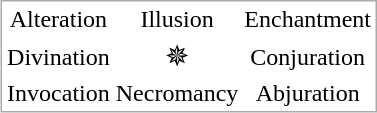<table style="text-align:center; float:right; clear: right; border: 1px #aaa solid; margin-left: 0.5em">
<tr>
<td>Alteration</td>
<td>Illusion</td>
<td>Enchantment</td>
</tr>
<tr>
<td>Divination</td>
<td><big>✵</big></td>
<td>Conjuration</td>
</tr>
<tr>
<td>Invocation</td>
<td>Necromancy</td>
<td>Abjuration</td>
</tr>
</table>
